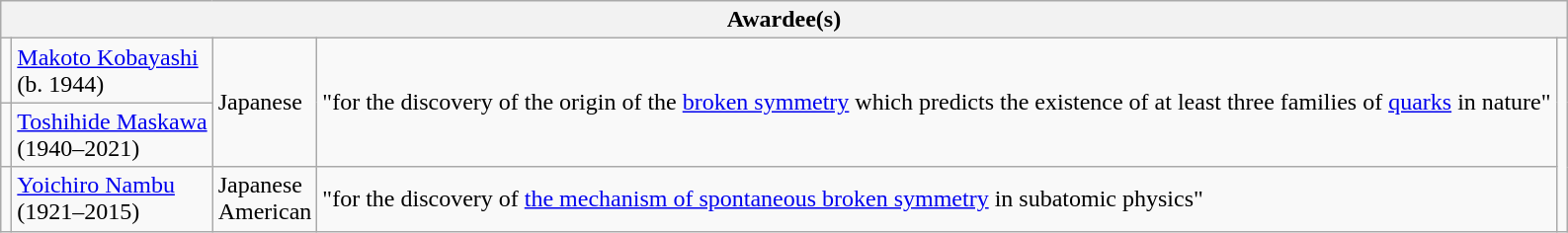<table class="wikitable">
<tr>
<th colspan="5">Awardee(s)</th>
</tr>
<tr>
<td></td>
<td><a href='#'>Makoto Kobayashi</a><br>(b. 1944)</td>
<td rowspan="2"> Japanese</td>
<td rowspan="2">"for the discovery of the origin of the <a href='#'>broken symmetry</a> which predicts the existence of at least three families of <a href='#'>quarks</a> in nature"</td>
<td rowspan="3"></td>
</tr>
<tr>
<td></td>
<td><a href='#'>Toshihide Maskawa</a><br>(1940–2021)</td>
</tr>
<tr>
<td></td>
<td><a href='#'>Yoichiro Nambu</a><br>(1921–2015)</td>
<td> Japanese<br> American</td>
<td>"for the discovery of <a href='#'>the mechanism of spontaneous broken symmetry</a> in subatomic physics"</td>
</tr>
</table>
